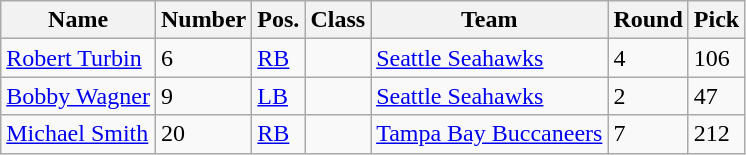<table class="wikitable sortable" border="1">
<tr>
<th>Name</th>
<th>Number</th>
<th>Pos.</th>
<th>Class</th>
<th>Team</th>
<th>Round</th>
<th>Pick</th>
</tr>
<tr>
<td><a href='#'>Robert Turbin</a></td>
<td>6</td>
<td><a href='#'>RB</a></td>
<td></td>
<td><a href='#'>Seattle Seahawks</a></td>
<td>4</td>
<td>106</td>
</tr>
<tr>
<td><a href='#'>Bobby Wagner</a></td>
<td>9</td>
<td><a href='#'>LB</a></td>
<td></td>
<td><a href='#'>Seattle Seahawks</a></td>
<td>2</td>
<td>47</td>
</tr>
<tr>
<td><a href='#'>Michael Smith</a></td>
<td>20</td>
<td><a href='#'>RB</a></td>
<td></td>
<td><a href='#'>Tampa Bay Buccaneers</a></td>
<td>7</td>
<td>212</td>
</tr>
</table>
